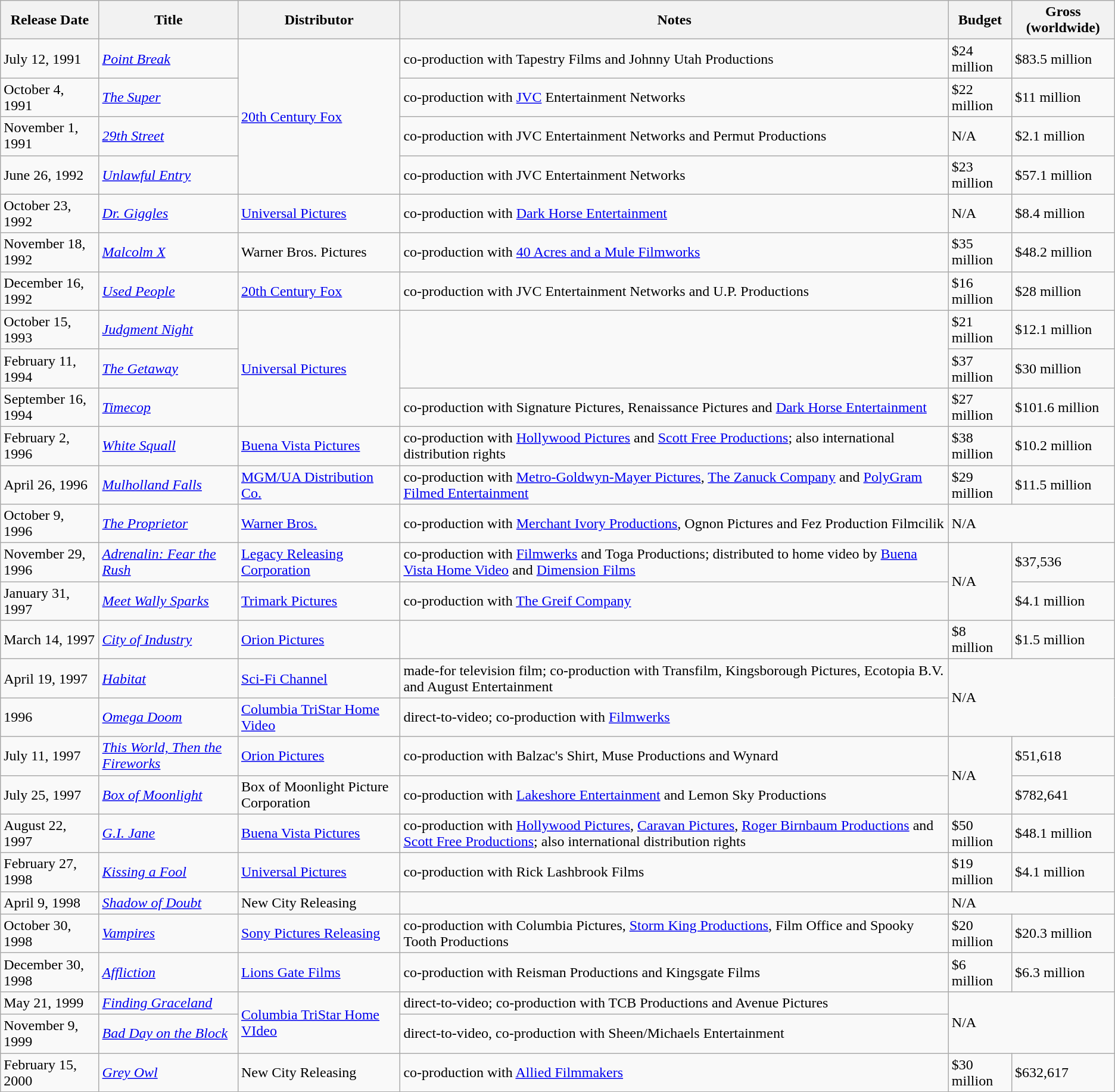<table class="wikitable sortable">
<tr>
<th>Release Date</th>
<th>Title</th>
<th>Distributor</th>
<th>Notes</th>
<th>Budget</th>
<th>Gross (worldwide)</th>
</tr>
<tr>
<td>July 12, 1991</td>
<td><em><a href='#'>Point Break</a></em></td>
<td rowspan="4"><a href='#'>20th Century Fox</a></td>
<td>co-production with Tapestry Films and Johnny Utah Productions</td>
<td>$24 million</td>
<td>$83.5 million</td>
</tr>
<tr>
<td>October 4, 1991</td>
<td><em><a href='#'>The Super</a></em></td>
<td>co-production with <a href='#'>JVC</a> Entertainment Networks</td>
<td>$22 million</td>
<td>$11 million</td>
</tr>
<tr>
<td>November 1, 1991</td>
<td><em><a href='#'>29th Street</a></em></td>
<td>co-production with JVC Entertainment Networks and Permut Productions</td>
<td>N/A</td>
<td>$2.1 million</td>
</tr>
<tr>
<td>June 26, 1992</td>
<td><em><a href='#'>Unlawful Entry</a></em></td>
<td>co-production with JVC Entertainment Networks</td>
<td>$23 million</td>
<td>$57.1 million</td>
</tr>
<tr>
<td>October 23, 1992</td>
<td><em><a href='#'>Dr. Giggles</a></em></td>
<td><a href='#'>Universal Pictures</a></td>
<td>co-production with <a href='#'>Dark Horse Entertainment</a></td>
<td>N/A</td>
<td>$8.4 million</td>
</tr>
<tr>
<td>November 18, 1992</td>
<td><em><a href='#'>Malcolm X</a></em></td>
<td>Warner Bros. Pictures</td>
<td>co-production with <a href='#'>40 Acres and a Mule Filmworks</a></td>
<td>$35 million</td>
<td>$48.2 million</td>
</tr>
<tr>
<td>December 16, 1992</td>
<td><em><a href='#'>Used People</a></em></td>
<td><a href='#'>20th Century Fox</a></td>
<td>co-production with JVC Entertainment Networks and U.P. Productions</td>
<td>$16 million</td>
<td>$28 million</td>
</tr>
<tr>
<td>October 15, 1993</td>
<td><em><a href='#'>Judgment Night</a></em></td>
<td rowspan="3"><a href='#'>Universal Pictures</a></td>
<td rowspan="2"></td>
<td>$21 million</td>
<td>$12.1 million</td>
</tr>
<tr>
<td>February 11, 1994</td>
<td><em><a href='#'>The Getaway</a></em></td>
<td>$37 million</td>
<td>$30 million</td>
</tr>
<tr>
<td>September 16, 1994</td>
<td><em><a href='#'>Timecop</a></em></td>
<td>co-production with Signature Pictures, Renaissance Pictures and <a href='#'>Dark Horse Entertainment</a></td>
<td>$27 million</td>
<td>$101.6 million</td>
</tr>
<tr>
<td>February 2, 1996</td>
<td><em><a href='#'>White Squall</a></em></td>
<td><a href='#'>Buena Vista Pictures</a></td>
<td>co-production with <a href='#'>Hollywood Pictures</a> and <a href='#'>Scott Free Productions</a>; also international distribution rights</td>
<td>$38 million</td>
<td>$10.2 million</td>
</tr>
<tr>
<td>April 26, 1996</td>
<td><em><a href='#'>Mulholland Falls</a></em></td>
<td><a href='#'>MGM/UA Distribution Co.</a></td>
<td>co-production with <a href='#'>Metro-Goldwyn-Mayer Pictures</a>, <a href='#'>The Zanuck Company</a> and <a href='#'>PolyGram Filmed Entertainment</a></td>
<td>$29 million</td>
<td>$11.5 million</td>
</tr>
<tr>
<td>October 9, 1996</td>
<td><em><a href='#'>The Proprietor</a></em></td>
<td><a href='#'>Warner Bros.</a></td>
<td>co-production with <a href='#'>Merchant Ivory Productions</a>, Ognon Pictures and Fez Production Filmcilik</td>
<td colspan="2">N/A</td>
</tr>
<tr>
<td>November 29, 1996</td>
<td><em><a href='#'>Adrenalin: Fear the Rush</a></em></td>
<td><a href='#'>Legacy Releasing Corporation</a></td>
<td>co-production with <a href='#'>Filmwerks</a> and Toga Productions; distributed to home video by <a href='#'>Buena Vista Home Video</a> and <a href='#'>Dimension Films</a></td>
<td rowspan="2">N/A</td>
<td>$37,536</td>
</tr>
<tr>
<td>January 31, 1997</td>
<td><em><a href='#'>Meet Wally Sparks</a></em></td>
<td><a href='#'>Trimark Pictures</a></td>
<td>co-production with <a href='#'>The Greif Company</a></td>
<td>$4.1 million</td>
</tr>
<tr>
<td>March 14, 1997</td>
<td><em><a href='#'>City of Industry</a></em></td>
<td><a href='#'>Orion Pictures</a></td>
<td></td>
<td>$8 million</td>
<td>$1.5 million</td>
</tr>
<tr>
<td>April 19, 1997</td>
<td><em><a href='#'>Habitat</a></em></td>
<td><a href='#'>Sci-Fi Channel</a></td>
<td>made-for television film; co-production with Transfilm, Kingsborough Pictures, Ecotopia B.V. and August Entertainment</td>
<td colspan="2" rowspan="2">N/A</td>
</tr>
<tr>
<td>1996</td>
<td><em><a href='#'>Omega Doom</a></em></td>
<td><a href='#'>Columbia TriStar Home Video</a></td>
<td>direct-to-video; co-production with <a href='#'>Filmwerks</a></td>
</tr>
<tr>
<td>July 11, 1997</td>
<td><em><a href='#'>This World, Then the Fireworks</a></em></td>
<td><a href='#'>Orion Pictures</a></td>
<td>co-production with Balzac's Shirt, Muse Productions and Wynard</td>
<td rowspan="2">N/A</td>
<td>$51,618</td>
</tr>
<tr>
<td>July 25, 1997</td>
<td><em><a href='#'>Box of Moonlight</a></em></td>
<td>Box of Moonlight Picture Corporation</td>
<td>co-production with <a href='#'>Lakeshore Entertainment</a> and Lemon Sky Productions</td>
<td>$782,641</td>
</tr>
<tr>
<td>August 22, 1997</td>
<td><em><a href='#'>G.I. Jane</a></em></td>
<td><a href='#'>Buena Vista Pictures</a></td>
<td>co-production with <a href='#'>Hollywood Pictures</a>, <a href='#'>Caravan Pictures</a>, <a href='#'>Roger Birnbaum Productions</a> and <a href='#'>Scott Free Productions</a>; also international distribution rights</td>
<td>$50 million</td>
<td>$48.1 million</td>
</tr>
<tr>
<td>February 27, 1998</td>
<td><em><a href='#'>Kissing a Fool</a></em></td>
<td><a href='#'>Universal Pictures</a></td>
<td>co-production with Rick Lashbrook Films</td>
<td>$19 million</td>
<td>$4.1 million</td>
</tr>
<tr>
<td>April 9, 1998</td>
<td><em><a href='#'>Shadow of Doubt</a></em></td>
<td>New City Releasing</td>
<td></td>
<td colspan="2">N/A</td>
</tr>
<tr>
<td>October 30, 1998</td>
<td><em><a href='#'>Vampires</a></em></td>
<td><a href='#'>Sony Pictures Releasing</a></td>
<td>co-production with Columbia Pictures, <a href='#'>Storm King Productions</a>, Film Office and Spooky Tooth Productions</td>
<td>$20 million</td>
<td>$20.3 million</td>
</tr>
<tr>
<td>December 30, 1998</td>
<td><em><a href='#'>Affliction</a></em></td>
<td><a href='#'>Lions Gate Films</a></td>
<td>co-production with Reisman Productions and Kingsgate Films</td>
<td>$6 million</td>
<td>$6.3 million</td>
</tr>
<tr>
<td>May 21, 1999</td>
<td><em><a href='#'>Finding Graceland</a></em></td>
<td rowspan="2"><a href='#'>Columbia TriStar Home VIdeo</a></td>
<td>direct-to-video; co-production with TCB Productions and Avenue Pictures</td>
<td colspan="2" rowspan="2">N/A</td>
</tr>
<tr>
<td>November 9, 1999</td>
<td><em><a href='#'>Bad Day on the Block</a></em></td>
<td>direct-to-video, co-production with Sheen/Michaels Entertainment</td>
</tr>
<tr>
<td>February 15, 2000</td>
<td><em><a href='#'>Grey Owl</a></em></td>
<td>New City Releasing</td>
<td>co-production with <a href='#'>Allied Filmmakers</a></td>
<td>$30 million</td>
<td>$632,617</td>
</tr>
</table>
